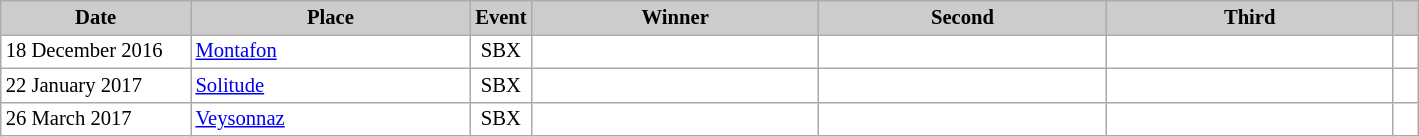<table class="wikitable plainrowheaders" style="background:#fff; font-size:86%; border:grey solid 1px; border-collapse:collapse;">
<tr style="background:#ccc; text-align:center;">
<th scope="col" style="background:#ccc; width:120px;">Date</th>
<th scope="col" style="background:#ccc; width:180px;">Place</th>
<th scope="col" style="background:#ccc; width:15px;">Event</th>
<th scope="col" style="background:#ccc; width:185px;">Winner</th>
<th scope="col" style="background:#ccc; width:185px;">Second</th>
<th scope="col" style="background:#ccc; width:185px;">Third</th>
<th scope="col" style="background:#ccc; width:10px;"></th>
</tr>
<tr>
<td>18 December 2016</td>
<td> <a href='#'>Montafon</a></td>
<td align=center>SBX</td>
<td></td>
<td></td>
<td></td>
<td></td>
</tr>
<tr>
<td>22 January 2017</td>
<td> <a href='#'>Solitude</a></td>
<td align=center>SBX</td>
<td></td>
<td></td>
<td></td>
<td></td>
</tr>
<tr>
<td>26 March 2017</td>
<td> <a href='#'>Veysonnaz</a></td>
<td align=center>SBX</td>
<td></td>
<td></td>
<td></td>
<td></td>
</tr>
</table>
